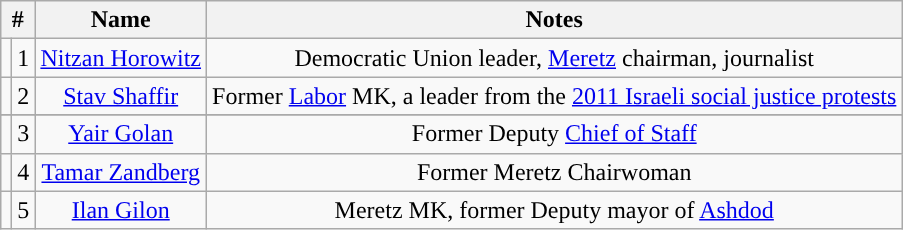<table class="wikitable" style="text-align: center;">
<tr>
<th colspan="2">#</th>
<th>Name</th>
<th>Notes</th>
</tr>
<tr>
<td style="background: "></td>
<td>1</td>
<td><a href='#'>Nitzan Horowitz</a></td>
<td>Democratic Union leader, <a href='#'>Meretz</a> chairman, journalist</td>
</tr>
<tr>
<td style="background: "></td>
<td>2</td>
<td><a href='#'>Stav Shaffir</a></td>
<td>Former <a href='#'>Labor</a> MK, a leader from the <a href='#'>2011 Israeli social justice protests</a></td>
</tr>
<tr>
</tr>
<tr>
<td style="background: "></td>
<td>3</td>
<td><a href='#'>Yair Golan</a></td>
<td>Former Deputy <a href='#'>Chief of Staff</a></td>
</tr>
<tr>
<td style="background: "></td>
<td>4</td>
<td><a href='#'>Tamar Zandberg</a></td>
<td>Former Meretz Chairwoman</td>
</tr>
<tr>
<td style="background: "></td>
<td>5</td>
<td><a href='#'>Ilan Gilon</a></td>
<td>Meretz MK, former Deputy mayor of <a href='#'>Ashdod</a></td>
</tr>
</table>
